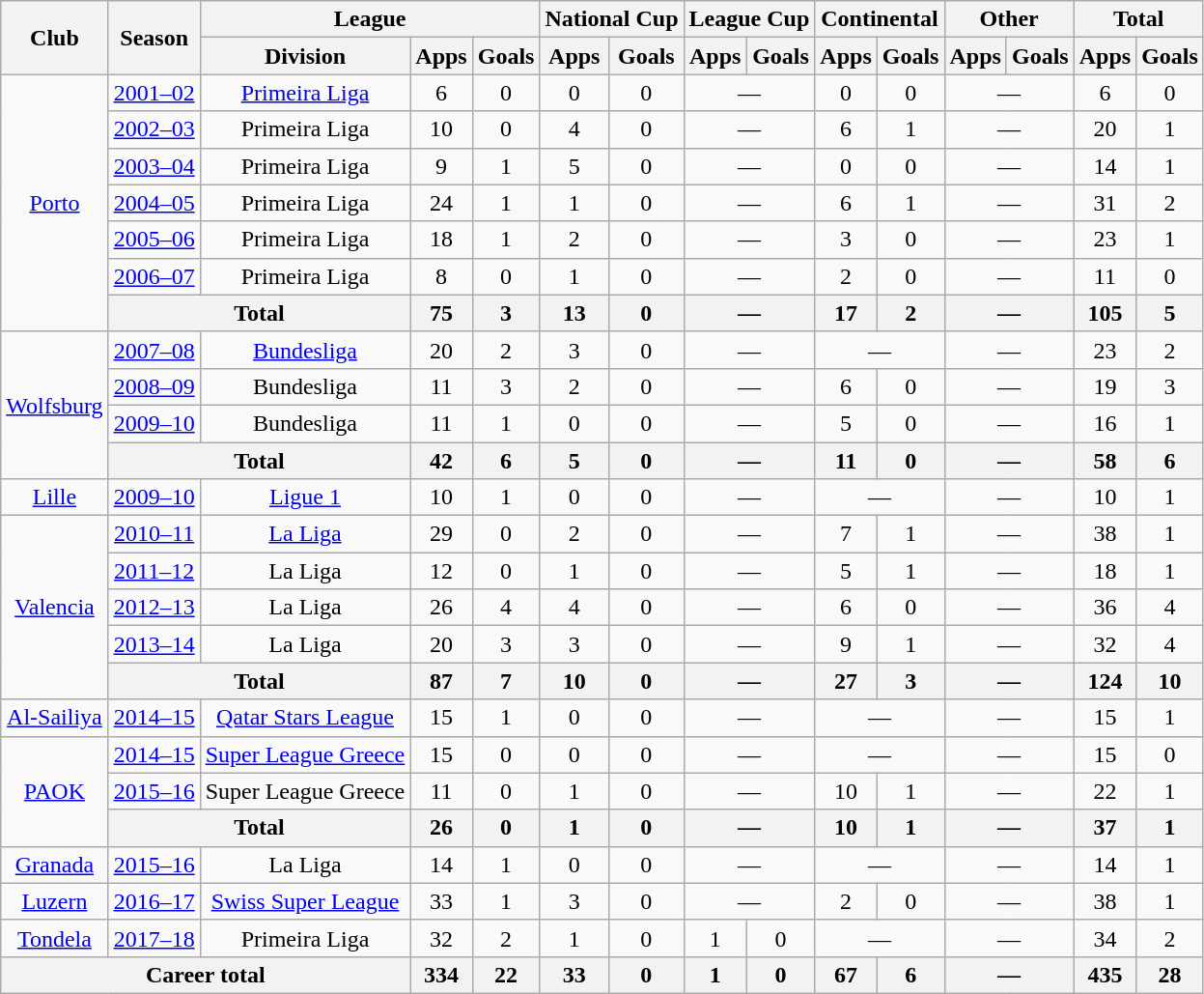<table class="wikitable" style="text-align:center">
<tr>
<th rowspan="2">Club</th>
<th rowspan="2">Season</th>
<th colspan="3">League</th>
<th colspan="2">National Cup</th>
<th colspan="2">League Cup</th>
<th colspan="2">Continental</th>
<th colspan="2">Other</th>
<th colspan="2">Total</th>
</tr>
<tr>
<th>Division</th>
<th>Apps</th>
<th>Goals</th>
<th>Apps</th>
<th>Goals</th>
<th>Apps</th>
<th>Goals</th>
<th>Apps</th>
<th>Goals</th>
<th>Apps</th>
<th>Goals</th>
<th>Apps</th>
<th>Goals</th>
</tr>
<tr>
<td rowspan="7"><a href='#'>Porto</a></td>
<td><a href='#'>2001–02</a></td>
<td><a href='#'>Primeira Liga</a></td>
<td>6</td>
<td>0</td>
<td>0</td>
<td>0</td>
<td colspan="2">—</td>
<td>0</td>
<td>0</td>
<td colspan="2">—</td>
<td>6</td>
<td>0</td>
</tr>
<tr>
<td><a href='#'>2002–03</a></td>
<td>Primeira Liga</td>
<td>10</td>
<td>0</td>
<td>4</td>
<td>0</td>
<td colspan="2">—</td>
<td>6</td>
<td>1</td>
<td colspan="2">—</td>
<td>20</td>
<td>1</td>
</tr>
<tr>
<td><a href='#'>2003–04</a></td>
<td>Primeira Liga</td>
<td>9</td>
<td>1</td>
<td>5</td>
<td>0</td>
<td colspan="2">—</td>
<td>0</td>
<td>0</td>
<td colspan="2">—</td>
<td>14</td>
<td>1</td>
</tr>
<tr>
<td><a href='#'>2004–05</a></td>
<td>Primeira Liga</td>
<td>24</td>
<td>1</td>
<td>1</td>
<td>0</td>
<td colspan="2">—</td>
<td>6</td>
<td>1</td>
<td colspan="2">—</td>
<td>31</td>
<td>2</td>
</tr>
<tr>
<td><a href='#'>2005–06</a></td>
<td>Primeira Liga</td>
<td>18</td>
<td>1</td>
<td>2</td>
<td>0</td>
<td colspan="2">—</td>
<td>3</td>
<td>0</td>
<td colspan="2">—</td>
<td>23</td>
<td>1</td>
</tr>
<tr>
<td><a href='#'>2006–07</a></td>
<td>Primeira Liga</td>
<td>8</td>
<td>0</td>
<td>1</td>
<td>0</td>
<td colspan="2">—</td>
<td>2</td>
<td>0</td>
<td colspan="2">—</td>
<td>11</td>
<td>0</td>
</tr>
<tr>
<th colspan="2">Total</th>
<th>75</th>
<th>3</th>
<th>13</th>
<th>0</th>
<th colspan="2">—</th>
<th>17</th>
<th>2</th>
<th colspan="2">—</th>
<th>105</th>
<th>5</th>
</tr>
<tr>
<td rowspan="4"><a href='#'>Wolfsburg</a></td>
<td><a href='#'>2007–08</a></td>
<td><a href='#'>Bundesliga</a></td>
<td>20</td>
<td>2</td>
<td>3</td>
<td>0</td>
<td colspan="2">—</td>
<td colspan="2">—</td>
<td colspan="2">—</td>
<td>23</td>
<td>2</td>
</tr>
<tr>
<td><a href='#'>2008–09</a></td>
<td>Bundesliga</td>
<td>11</td>
<td>3</td>
<td>2</td>
<td>0</td>
<td colspan="2">—</td>
<td>6</td>
<td>0</td>
<td colspan="2">—</td>
<td>19</td>
<td>3</td>
</tr>
<tr>
<td><a href='#'>2009–10</a></td>
<td>Bundesliga</td>
<td>11</td>
<td>1</td>
<td>0</td>
<td>0</td>
<td colspan="2">—</td>
<td>5</td>
<td>0</td>
<td colspan="2">—</td>
<td>16</td>
<td>1</td>
</tr>
<tr>
<th colspan="2">Total</th>
<th>42</th>
<th>6</th>
<th>5</th>
<th>0</th>
<th colspan="2">—</th>
<th>11</th>
<th>0</th>
<th colspan="2">—</th>
<th>58</th>
<th>6</th>
</tr>
<tr>
<td><a href='#'>Lille</a></td>
<td><a href='#'>2009–10</a></td>
<td><a href='#'>Ligue 1</a></td>
<td>10</td>
<td>1</td>
<td>0</td>
<td>0</td>
<td colspan="2">—</td>
<td colspan="2">—</td>
<td colspan="2">—</td>
<td>10</td>
<td>1</td>
</tr>
<tr>
<td rowspan="5"><a href='#'>Valencia</a></td>
<td><a href='#'>2010–11</a></td>
<td><a href='#'>La Liga</a></td>
<td>29</td>
<td>0</td>
<td>2</td>
<td>0</td>
<td colspan="2">—</td>
<td>7</td>
<td>1</td>
<td colspan="2">—</td>
<td>38</td>
<td>1</td>
</tr>
<tr>
<td><a href='#'>2011–12</a></td>
<td>La Liga</td>
<td>12</td>
<td>0</td>
<td>1</td>
<td>0</td>
<td colspan="2">—</td>
<td>5</td>
<td>1</td>
<td colspan="2">—</td>
<td>18</td>
<td>1</td>
</tr>
<tr>
<td><a href='#'>2012–13</a></td>
<td>La Liga</td>
<td>26</td>
<td>4</td>
<td>4</td>
<td>0</td>
<td colspan="2">—</td>
<td>6</td>
<td>0</td>
<td colspan="2">—</td>
<td>36</td>
<td>4</td>
</tr>
<tr>
<td><a href='#'>2013–14</a></td>
<td>La Liga</td>
<td>20</td>
<td>3</td>
<td>3</td>
<td>0</td>
<td colspan="2">—</td>
<td>9</td>
<td>1</td>
<td colspan="2">—</td>
<td>32</td>
<td>4</td>
</tr>
<tr>
<th colspan="2">Total</th>
<th>87</th>
<th>7</th>
<th>10</th>
<th>0</th>
<th colspan="2">—</th>
<th>27</th>
<th>3</th>
<th colspan="2">—</th>
<th>124</th>
<th>10</th>
</tr>
<tr>
<td><a href='#'>Al-Sailiya</a></td>
<td><a href='#'>2014–15</a></td>
<td><a href='#'>Qatar Stars League</a></td>
<td>15</td>
<td>1</td>
<td>0</td>
<td>0</td>
<td colspan="2">—</td>
<td colspan="2">—</td>
<td colspan="2">—</td>
<td>15</td>
<td>1</td>
</tr>
<tr>
<td rowspan="3"><a href='#'>PAOK</a></td>
<td><a href='#'>2014–15</a></td>
<td><a href='#'>Super League Greece</a></td>
<td>15</td>
<td>0</td>
<td>0</td>
<td>0</td>
<td colspan="2">—</td>
<td colspan="2">—</td>
<td colspan="2">—</td>
<td>15</td>
<td>0</td>
</tr>
<tr>
<td><a href='#'>2015–16</a></td>
<td>Super League Greece</td>
<td>11</td>
<td>0</td>
<td>1</td>
<td>0</td>
<td colspan="2">—</td>
<td>10</td>
<td>1</td>
<td colspan="2">—</td>
<td>22</td>
<td>1</td>
</tr>
<tr>
<th colspan="2">Total</th>
<th>26</th>
<th>0</th>
<th>1</th>
<th>0</th>
<th colspan="2">—</th>
<th>10</th>
<th>1</th>
<th colspan="2">—</th>
<th>37</th>
<th>1</th>
</tr>
<tr>
<td><a href='#'>Granada</a></td>
<td><a href='#'>2015–16</a></td>
<td>La Liga</td>
<td>14</td>
<td>1</td>
<td>0</td>
<td>0</td>
<td colspan="2">—</td>
<td colspan="2">—</td>
<td colspan="2">—</td>
<td>14</td>
<td>1</td>
</tr>
<tr>
<td><a href='#'>Luzern</a></td>
<td><a href='#'>2016–17</a></td>
<td><a href='#'>Swiss Super League</a></td>
<td>33</td>
<td>1</td>
<td>3</td>
<td>0</td>
<td colspan="2">—</td>
<td>2</td>
<td>0</td>
<td colspan="2">—</td>
<td>38</td>
<td>1</td>
</tr>
<tr>
<td><a href='#'>Tondela</a></td>
<td><a href='#'>2017–18</a></td>
<td>Primeira Liga</td>
<td>32</td>
<td>2</td>
<td>1</td>
<td>0</td>
<td>1</td>
<td>0</td>
<td colspan="2">—</td>
<td colspan="2">—</td>
<td>34</td>
<td>2</td>
</tr>
<tr>
<th colspan="3">Career total</th>
<th>334</th>
<th>22</th>
<th>33</th>
<th>0</th>
<th>1</th>
<th>0</th>
<th>67</th>
<th>6</th>
<th colspan="2">—</th>
<th>435</th>
<th>28</th>
</tr>
</table>
